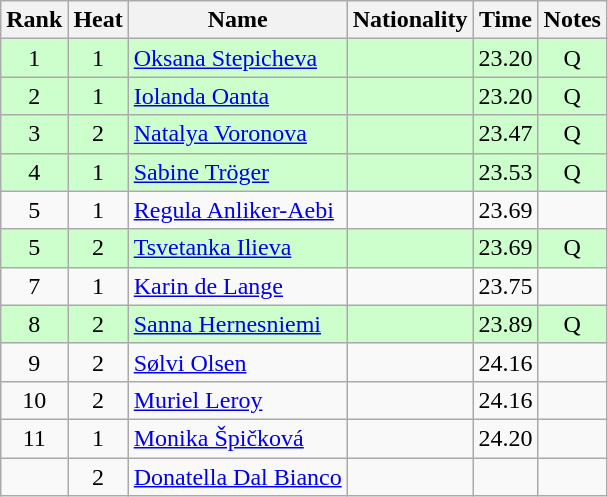<table class="wikitable sortable" style="text-align:center">
<tr>
<th>Rank</th>
<th>Heat</th>
<th>Name</th>
<th>Nationality</th>
<th>Time</th>
<th>Notes</th>
</tr>
<tr bgcolor=ccffcc>
<td>1</td>
<td>1</td>
<td align="left"><a href='#'>Oksana Stepicheva</a></td>
<td align=left></td>
<td>23.20</td>
<td>Q</td>
</tr>
<tr bgcolor=ccffcc>
<td>2</td>
<td>1</td>
<td align="left"><a href='#'>Iolanda Oanta</a></td>
<td align=left></td>
<td>23.20</td>
<td>Q</td>
</tr>
<tr bgcolor=ccffcc>
<td>3</td>
<td>2</td>
<td align="left"><a href='#'>Natalya Voronova</a></td>
<td align=left></td>
<td>23.47</td>
<td>Q</td>
</tr>
<tr bgcolor=ccffcc>
<td>4</td>
<td>1</td>
<td align="left"><a href='#'>Sabine Tröger</a></td>
<td align=left></td>
<td>23.53</td>
<td>Q</td>
</tr>
<tr>
<td>5</td>
<td>1</td>
<td align="left"><a href='#'>Regula Anliker-Aebi</a></td>
<td align=left></td>
<td>23.69</td>
<td></td>
</tr>
<tr bgcolor=ccffcc>
<td>5</td>
<td>2</td>
<td align="left"><a href='#'>Tsvetanka Ilieva</a></td>
<td align=left></td>
<td>23.69</td>
<td>Q</td>
</tr>
<tr>
<td>7</td>
<td>1</td>
<td align="left"><a href='#'>Karin de Lange</a></td>
<td align=left></td>
<td>23.75</td>
<td></td>
</tr>
<tr bgcolor=ccffcc>
<td>8</td>
<td>2</td>
<td align="left"><a href='#'>Sanna Hernesniemi</a></td>
<td align=left></td>
<td>23.89</td>
<td>Q</td>
</tr>
<tr>
<td>9</td>
<td>2</td>
<td align="left"><a href='#'>Sølvi Olsen</a></td>
<td align=left></td>
<td>24.16</td>
<td></td>
</tr>
<tr>
<td>10</td>
<td>2</td>
<td align="left"><a href='#'>Muriel Leroy</a></td>
<td align=left></td>
<td>24.16</td>
<td></td>
</tr>
<tr>
<td>11</td>
<td>1</td>
<td align="left"><a href='#'>Monika Špičková</a></td>
<td align=left></td>
<td>24.20</td>
<td></td>
</tr>
<tr>
<td></td>
<td>2</td>
<td align="left"><a href='#'>Donatella Dal Bianco</a></td>
<td align=left></td>
<td></td>
<td></td>
</tr>
</table>
